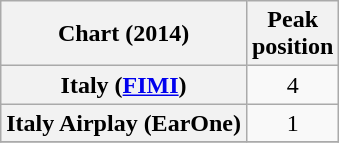<table class="wikitable sortable plainrowheaders" style="text-align:center;">
<tr>
<th>Chart (2014)</th>
<th>Peak<br>position</th>
</tr>
<tr>
<th scope="row">Italy (<a href='#'>FIMI</a>)</th>
<td>4</td>
</tr>
<tr>
<th scope="row">Italy Airplay (EarOne)</th>
<td>1</td>
</tr>
<tr>
</tr>
</table>
